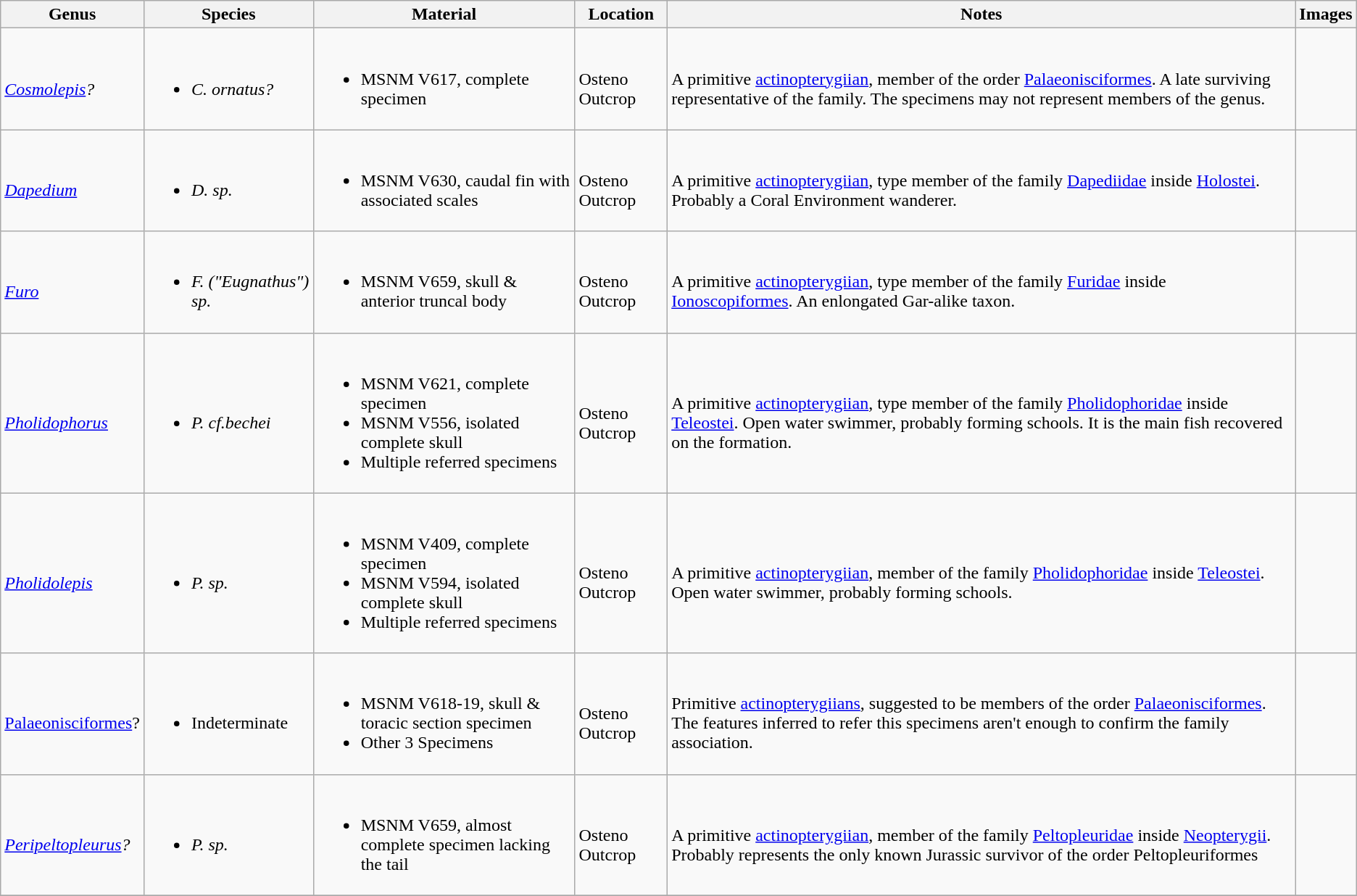<table class="wikitable" align="center">
<tr>
<th>Genus</th>
<th>Species</th>
<th>Material</th>
<th>Location</th>
<th>Notes</th>
<th>Images</th>
</tr>
<tr>
<td><br><em><a href='#'>Cosmolepis</a>?</em></td>
<td><br><ul><li><em>C. ornatus?</em></li></ul></td>
<td><br><ul><li>MSNM V617, complete specimen</li></ul></td>
<td><br>Osteno Outcrop</td>
<td><br>A primitive <a href='#'>actinopterygiian</a>, member of the order <a href='#'>Palaeonisciformes</a>. A late surviving representative of the family. The specimens may not represent members of the genus.</td>
<td></td>
</tr>
<tr>
<td><br><em><a href='#'>Dapedium</a></em></td>
<td><br><ul><li><em>D. sp.</em></li></ul></td>
<td><br><ul><li>MSNM V630, caudal fin with associated scales</li></ul></td>
<td><br>Osteno Outcrop</td>
<td><br>A primitive <a href='#'>actinopterygiian</a>, type member of the family <a href='#'>Dapediidae</a> inside <a href='#'>Holostei</a>. Probably a Coral Environment wanderer.</td>
<td></td>
</tr>
<tr>
<td><br><em><a href='#'>Furo</a></em></td>
<td><br><ul><li><em>F. ("Eugnathus") sp.</em></li></ul></td>
<td><br><ul><li>MSNM V659, skull & anterior truncal body</li></ul></td>
<td><br>Osteno Outcrop</td>
<td><br>A primitive <a href='#'>actinopterygiian</a>, type member of the family <a href='#'>Furidae</a> inside <a href='#'>Ionoscopiformes</a>. An enlongated Gar-alike taxon.</td>
<td></td>
</tr>
<tr>
<td><br><em><a href='#'>Pholidophorus</a></em></td>
<td><br><ul><li><em>P. cf.bechei</em></li></ul></td>
<td><br><ul><li>MSNM V621, complete specimen</li><li>MSNM V556, isolated complete skull</li><li>Multiple referred specimens</li></ul></td>
<td><br>Osteno Outcrop</td>
<td><br>A primitive <a href='#'>actinopterygiian</a>, type member of the family <a href='#'>Pholidophoridae</a> inside <a href='#'>Teleostei</a>. Open water swimmer, probably forming schools. It is the main fish recovered on the formation.</td>
<td></td>
</tr>
<tr>
<td><br><em><a href='#'>Pholidolepis</a></em></td>
<td><br><ul><li><em>P. sp.</em></li></ul></td>
<td><br><ul><li>MSNM V409, complete specimen</li><li>MSNM V594, isolated complete skull</li><li>Multiple referred specimens</li></ul></td>
<td><br>Osteno Outcrop</td>
<td><br>A primitive <a href='#'>actinopterygiian</a>, member of the family <a href='#'>Pholidophoridae</a> inside <a href='#'>Teleostei</a>. Open water swimmer, probably forming schools.</td>
<td></td>
</tr>
<tr>
<td><br><a href='#'>Palaeonisciformes</a>?</td>
<td><br><ul><li>Indeterminate</li></ul></td>
<td><br><ul><li>MSNM V618-19, skull & toracic section specimen</li><li>Other 3 Specimens</li></ul></td>
<td><br>Osteno Outcrop</td>
<td><br>Primitive <a href='#'>actinopterygiians</a>, suggested to be members of the order <a href='#'>Palaeonisciformes</a>. The features inferred to refer this specimens aren't enough to confirm the family association.</td>
<td></td>
</tr>
<tr>
<td><br><em><a href='#'>Peripeltopleurus</a>?</em></td>
<td><br><ul><li><em>P. sp.</em></li></ul></td>
<td><br><ul><li>MSNM V659, almost complete specimen lacking the tail</li></ul></td>
<td><br>Osteno Outcrop</td>
<td><br>A primitive <a href='#'>actinopterygiian</a>, member of the family <a href='#'>Peltopleuridae</a> inside <a href='#'>Neopterygii</a>.  Probably represents the only known Jurassic survivor of the order Peltopleuriformes</td>
<td></td>
</tr>
<tr>
</tr>
</table>
